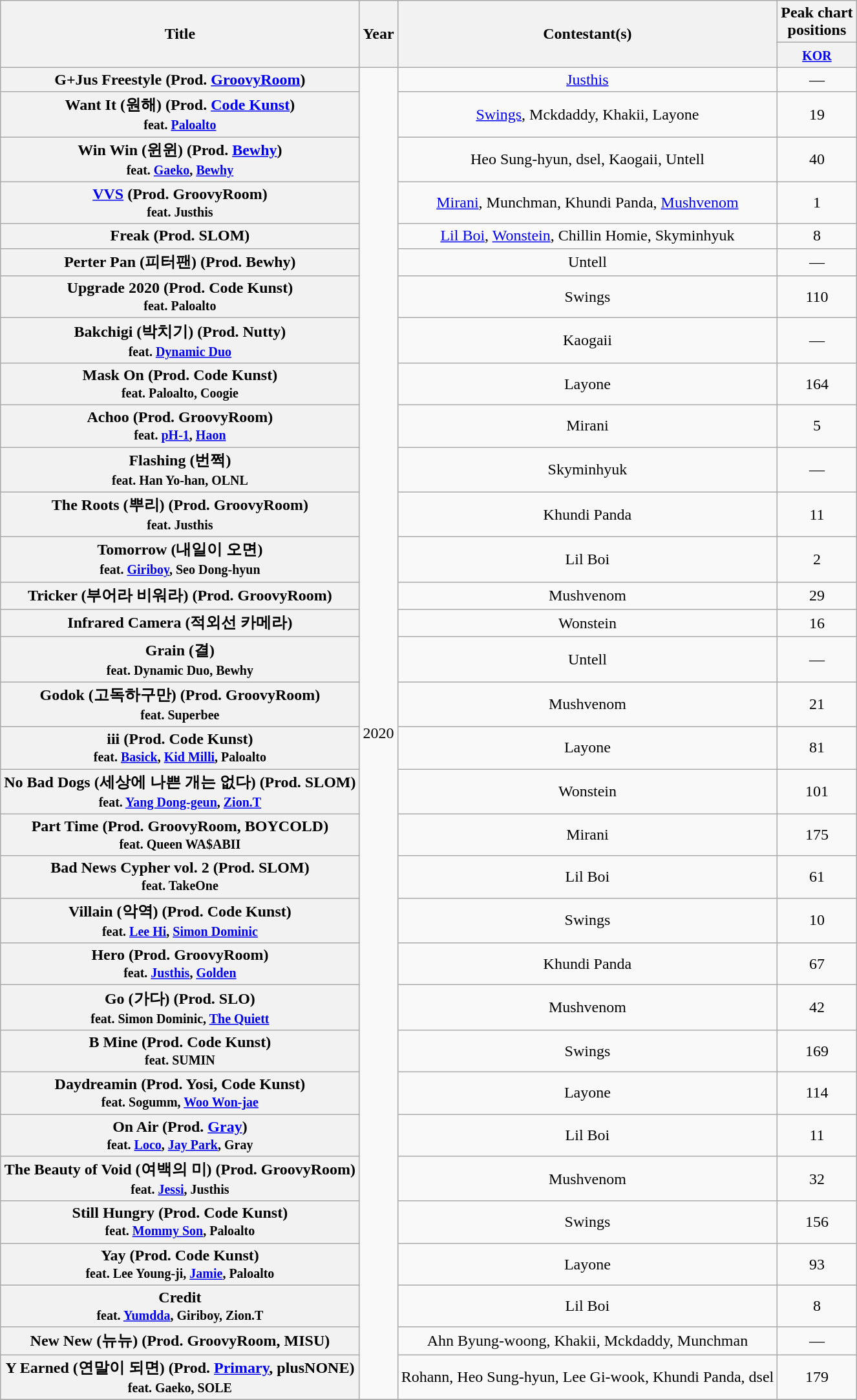<table class="wikitable plainrowheaders" style="text-align:center">
<tr>
<th scope="col" rowspan="2">Title</th>
<th scope="col" rowspan="2">Year</th>
<th scope="col" rowspan="2">Contestant(s)</th>
<th scope="col" colspan="1">Peak chart <br> positions</th>
</tr>
<tr>
<th><small><a href='#'>KOR</a></small><br></th>
</tr>
<tr>
<th scope="row">G+Jus Freestyle (Prod. <a href='#'>GroovyRoom</a>)</th>
<td rowspan="33">2020</td>
<td><a href='#'>Justhis</a></td>
<td>—</td>
</tr>
<tr>
<th scope="row">Want It (원해) (Prod. <a href='#'>Code Kunst</a>)<br><small>feat. <a href='#'>Paloalto</a></small></th>
<td><a href='#'>Swings</a>, Mckdaddy, Khakii, Layone</td>
<td>19</td>
</tr>
<tr>
<th scope="row">Win Win (윈윈) (Prod. <a href='#'>Bewhy</a>)<br><small>feat. <a href='#'>Gaeko</a>, <a href='#'>Bewhy</a></small></th>
<td>Heo Sung-hyun, dsel, Kaogaii, Untell</td>
<td>40</td>
</tr>
<tr>
<th scope="row"><a href='#'>VVS</a> (Prod. GroovyRoom)<br><small>feat. Justhis</small></th>
<td><a href='#'>Mirani</a>, Munchman, Khundi Panda, <a href='#'>Mushvenom</a></td>
<td>1</td>
</tr>
<tr>
<th scope="row">Freak (Prod. SLOM)</th>
<td><a href='#'>Lil Boi</a>, <a href='#'>Wonstein</a>, Chillin Homie, Skyminhyuk</td>
<td>8</td>
</tr>
<tr>
<th scope="row">Perter Pan (피터팬) (Prod. Bewhy)</th>
<td>Untell</td>
<td>—</td>
</tr>
<tr>
<th scope="row">Upgrade 2020 (Prod. Code Kunst)<br><small>feat. Paloalto</small></th>
<td>Swings</td>
<td>110</td>
</tr>
<tr>
<th scope="row">Bakchigi (박치기) (Prod. Nutty)<br><small>feat. <a href='#'>Dynamic Duo</a><br></small></th>
<td>Kaogaii</td>
<td>—</td>
</tr>
<tr>
<th scope="row">Mask On (Prod. Code Kunst)<br><small>feat. Paloalto, Coogie</small></th>
<td>Layone</td>
<td>164</td>
</tr>
<tr>
<th scope="row">Achoo (Prod. GroovyRoom)<br><small>feat. <a href='#'>pH-1</a>, <a href='#'>Haon</a></small></th>
<td>Mirani</td>
<td>5</td>
</tr>
<tr>
<th scope="row">Flashing (번쩍)<br><small>feat. Han Yo-han, OLNL</small></th>
<td>Skyminhyuk</td>
<td>—</td>
</tr>
<tr>
<th scope="row">The Roots (뿌리) (Prod. GroovyRoom)<br><small>feat. Justhis</small></th>
<td>Khundi Panda</td>
<td>11</td>
</tr>
<tr>
<th scope="row">Tomorrow (내일이 오면)<br><small>feat. <a href='#'>Giriboy</a>, Seo Dong-hyun</small></th>
<td>Lil Boi</td>
<td>2</td>
</tr>
<tr>
<th scope="row">Tricker (부어라 비워라) (Prod. GroovyRoom)</th>
<td>Mushvenom</td>
<td>29</td>
</tr>
<tr>
<th scope="row">Infrared Camera (적외선 카메라)</th>
<td>Wonstein</td>
<td>16</td>
</tr>
<tr>
<th scope="row">Grain (결) <br><small>feat. Dynamic Duo, Bewhy</small></th>
<td>Untell</td>
<td>—</td>
</tr>
<tr>
<th scope="row">Godok (고독하구만) (Prod. GroovyRoom)<br><small>feat. Superbee</small></th>
<td>Mushvenom</td>
<td>21</td>
</tr>
<tr>
<th scope="row">iii (Prod. Code Kunst)<br><small>feat. <a href='#'>Basick</a>, <a href='#'>Kid Milli</a>, Paloalto</small></th>
<td>Layone</td>
<td>81</td>
</tr>
<tr>
<th scope="row">No Bad Dogs (세상에 나쁜 개는 없다) (Prod. SLOM)<br><small>feat. <a href='#'>Yang Dong-geun</a>, <a href='#'>Zion.T</a></small></th>
<td>Wonstein</td>
<td>101</td>
</tr>
<tr>
<th scope="row">Part Time (Prod. GroovyRoom, BOYCOLD)<br><small>feat. Queen WA$ABII</small></th>
<td>Mirani</td>
<td>175</td>
</tr>
<tr>
<th scope="row">Bad News Cypher vol. 2 (Prod. SLOM)<br><small>feat. TakeOne</small></th>
<td>Lil Boi</td>
<td>61</td>
</tr>
<tr>
<th scope="row">Villain (악역) (Prod. Code Kunst)<br><small>feat. <a href='#'>Lee Hi</a>, <a href='#'>Simon Dominic</a></small></th>
<td>Swings</td>
<td>10</td>
</tr>
<tr>
<th scope="row">Hero (Prod. GroovyRoom)<br><small>feat. <a href='#'>Justhis</a>, <a href='#'>Golden</a></small></th>
<td>Khundi Panda</td>
<td>67</td>
</tr>
<tr>
<th scope="row">Go (가다) (Prod. SLO)<br><small>feat. Simon Dominic, <a href='#'>The Quiett</a></small></th>
<td>Mushvenom</td>
<td>42</td>
</tr>
<tr>
<th scope="row">B Mine (Prod. Code Kunst)<br><small>feat. SUMIN</small></th>
<td>Swings</td>
<td>169</td>
</tr>
<tr>
<th scope="row">Daydreamin (Prod. Yosi, Code Kunst)<br><small>feat. Sogumm, <a href='#'>Woo Won-jae</a></small></th>
<td>Layone</td>
<td>114</td>
</tr>
<tr>
<th scope="row">On Air (Prod. <a href='#'>Gray</a>)<br><small>feat. <a href='#'>Loco</a>, <a href='#'>Jay Park</a>, Gray</small></th>
<td>Lil Boi</td>
<td>11</td>
</tr>
<tr>
<th scope="row">The Beauty of Void (여백의 미) (Prod. GroovyRoom)<br><small>feat. <a href='#'>Jessi</a>, Justhis</small></th>
<td>Mushvenom</td>
<td>32</td>
</tr>
<tr>
<th scope="row">Still Hungry (Prod. Code Kunst)<br><small>feat. <a href='#'>Mommy Son</a>, Paloalto</small></th>
<td>Swings</td>
<td>156</td>
</tr>
<tr>
<th scope="row">Yay (Prod. Code Kunst)<br><small>feat. Lee Young-ji, <a href='#'>Jamie</a>, Paloalto</small></th>
<td>Layone</td>
<td>93</td>
</tr>
<tr>
<th scope="row">Credit<br><small>feat. <a href='#'>Yumdda</a>, Giriboy, Zion.T</small></th>
<td>Lil Boi</td>
<td>8</td>
</tr>
<tr>
<th scope="row">New New (뉴뉴) (Prod. GroovyRoom, MISU)</th>
<td>Ahn Byung-woong, Khakii, Mckdaddy, Munchman</td>
<td>—</td>
</tr>
<tr>
<th scope="row">Y Earned (연말이 되면) (Prod. <a href='#'>Primary</a>, plusNONE)<br><small>feat. Gaeko, SOLE</small></th>
<td>Rohann, Heo Sung-hyun, Lee Gi-wook, Khundi Panda, dsel</td>
<td>179</td>
</tr>
<tr>
</tr>
</table>
